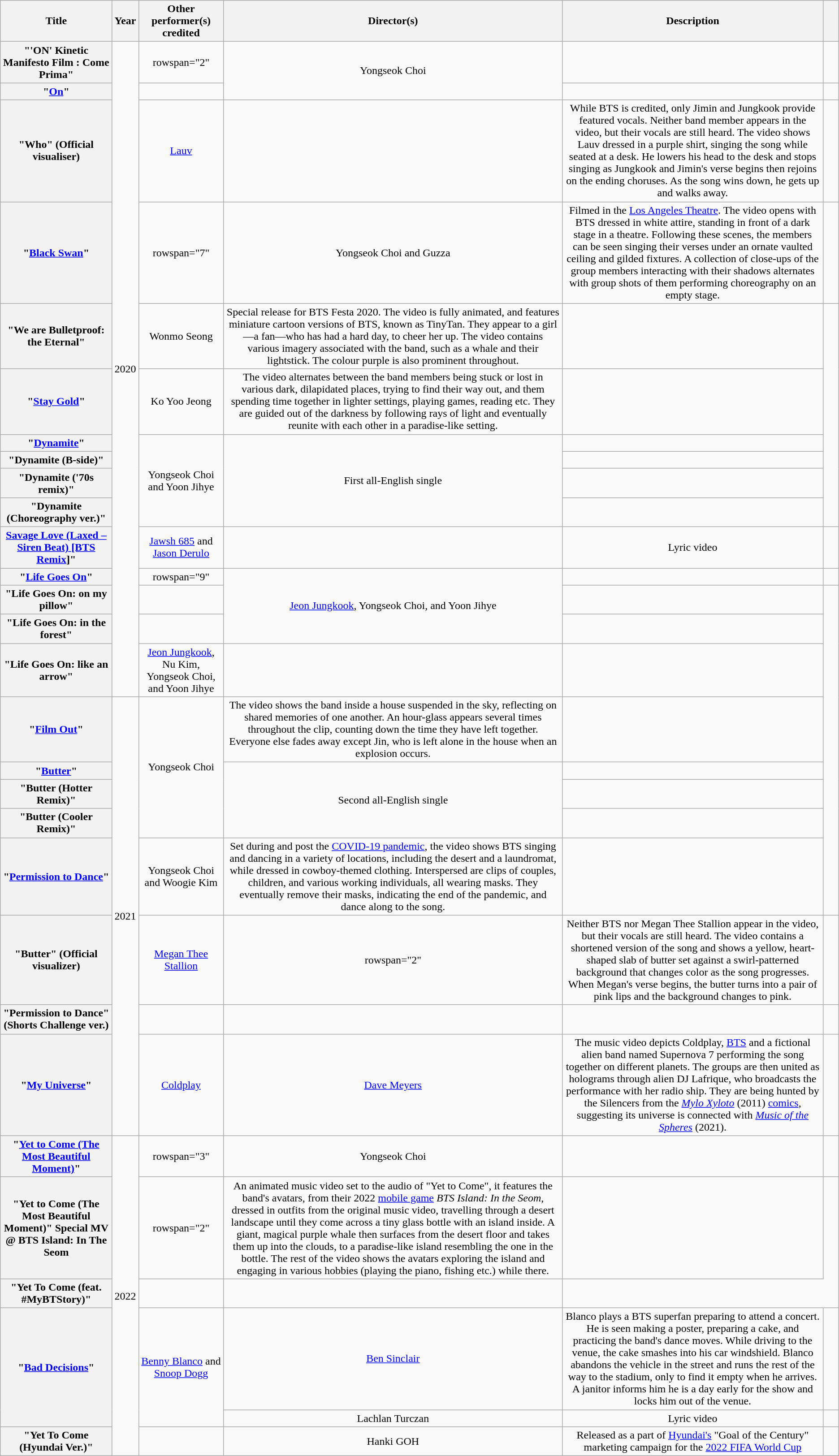<table class="wikitable sortable plainrowheaders" style="text-align:center;">
<tr>
<th scope="col">Title</th>
<th scope="col">Year</th>
<th scope="col">Other performer(s) credited</th>
<th scope="col">Director(s)</th>
<th scope="col">Description</th>
<th scope="col" style="width:1em;"></th>
</tr>
<tr>
<th scope="row">"'ON' Kinetic Manifesto Film : Come Prima"</th>
<td rowspan="15">2020</td>
<td>rowspan="2" </td>
<td rowspan="2">Yongseok Choi</td>
<td></td>
<td style="text-align:center"></td>
</tr>
<tr>
<th scope="row">"<a href='#'>On</a>"</th>
<td></td>
<td style="text-align:center"></td>
</tr>
<tr>
<th scope="row">"Who" (Official visualiser)</th>
<td><a href='#'>Lauv</a></td>
<td></td>
<td>While BTS is credited, only Jimin and Jungkook provide featured vocals. Neither band member appears in the video, but their vocals are still heard. The video shows Lauv dressed in a purple shirt, singing the song while seated at a desk. He lowers his head to the desk and stops singing as Jungkook and Jimin's verse begins then rejoins on the ending choruses. As the song wins down, he gets up and walks away.</td>
<td style="text-align:center"></td>
</tr>
<tr>
<th scope="row">"<a href='#'>Black Swan</a>"</th>
<td>rowspan="7" </td>
<td>Yongseok Choi and Guzza</td>
<td>Filmed in the <a href='#'>Los Angeles Theatre</a>. The video opens with BTS dressed in white attire, standing in front of a dark stage in a theatre. Following these scenes, the members can be seen singing their verses under an ornate vaulted ceiling and gilded fixtures. A collection of close-ups of the group members interacting with their shadows alternates with group shots of them performing choreography on an empty stage.</td>
<td style="text-align:center"></td>
</tr>
<tr>
<th scope="row">"We are Bulletproof: the Eternal"</th>
<td>Wonmo Seong</td>
<td>Special release for BTS Festa 2020. The video is fully animated, and features miniature cartoon versions of BTS, known as TinyTan. They appear to a girl—a fan—who has had a hard day, to cheer her up. The video contains various imagery associated with the band, such as a whale and their lightstick. The colour purple is also prominent throughout.</td>
<td style="text-align:center"></td>
</tr>
<tr>
<th scope="row">"<a href='#'>Stay Gold</a>"</th>
<td>Ko Yoo Jeong</td>
<td>The video alternates between the band members being stuck or lost in various dark, dilapidated places, trying to find their way out, and them spending time together in lighter settings, playing games, reading etc. They are guided out of the darkness by following rays of light and eventually reunite with each other in a paradise-like setting.</td>
<td style="text-align:center"></td>
</tr>
<tr>
<th scope="row">"<a href='#'>Dynamite</a>"</th>
<td rowspan="4">Yongseok Choi and Yoon Jihye</td>
<td rowspan="4">First all-English single</td>
<td style="text-align:center"></td>
</tr>
<tr>
<th scope="row">"Dynamite (B-side)"</th>
<td style="text-align:center"></td>
</tr>
<tr>
<th scope="row">"Dynamite ('70s remix)"</th>
<td style="text-align:center"></td>
</tr>
<tr>
<th scope="row">"Dynamite (Choreography ver.)"</th>
<td style="text-align:center"></td>
</tr>
<tr>
<th scope="row"><a href='#'>Savage Love (Laxed – Siren Beat) [BTS Remix</a>]"</th>
<td><a href='#'>Jawsh 685</a> and <a href='#'>Jason Derulo</a></td>
<td></td>
<td>Lyric video</td>
<td style="text-align:center"></td>
</tr>
<tr>
<th scope="row">"<a href='#'>Life Goes On</a>"</th>
<td>rowspan="9" </td>
<td rowspan="3"><a href='#'>Jeon Jungkook</a>, Yongseok Choi, and Yoon Jihye</td>
<td></td>
<td style="text-align:center"></td>
</tr>
<tr>
<th scope="row">"Life Goes On: on my pillow"</th>
<td></td>
<td style="text-align:center"></td>
</tr>
<tr>
<th scope="row">"Life Goes On: in the forest"</th>
<td></td>
<td style="text-align:center"></td>
</tr>
<tr>
<th scope="row">"Life Goes On: like an arrow"</th>
<td><a href='#'>Jeon Jungkook</a>, Nu Kim, Yongseok Choi, and Yoon Jihye</td>
<td></td>
<td style="text-align:center"></td>
</tr>
<tr>
<th scope="row">"<a href='#'>Film Out</a>"</th>
<td rowspan="8">2021</td>
<td rowspan="4">Yongseok Choi</td>
<td>The video shows the band inside a house suspended in the sky, reflecting on shared memories of one another. An hour-glass appears several times throughout the clip, counting down the time they have left together. Everyone else fades away except Jin, who is left alone in the house when an explosion occurs.</td>
<td style="text-align:center"></td>
</tr>
<tr>
<th scope="row">"<a href='#'>Butter</a>"</th>
<td rowspan="3">Second all-English single</td>
<td style="text-align:center"></td>
</tr>
<tr>
<th scope="row">"Butter (Hotter Remix)"</th>
<td style="text-align:center"></td>
</tr>
<tr>
<th scope="row">"Butter (Cooler Remix)"</th>
<td style="text-align:center"></td>
</tr>
<tr>
<th scope="row">"<a href='#'>Permission to Dance</a>"</th>
<td>Yongseok Choi and Woogie Kim</td>
<td>Set during and post the <a href='#'>COVID-19 pandemic</a>, the video shows BTS singing and dancing in a variety of locations, including the desert and a laundromat, while dressed in cowboy-themed clothing. Interspersed are clips of couples, children, and various working individuals, all wearing masks. They eventually remove their masks, indicating the end of the pandemic, and dance along to the song.</td>
<td style="text-align:center"></td>
</tr>
<tr>
<th scope="row">"Butter" (Official visualizer)</th>
<td><a href='#'>Megan Thee Stallion</a></td>
<td>rowspan="2" </td>
<td>Neither BTS nor Megan Thee Stallion appear in the video, but their vocals are still heard. The video contains a shortened version of the song and shows a yellow, heart-shaped slab of butter set against a swirl-patterned background that changes color as the song progresses. When Megan's verse begins, the butter turns into a pair of pink lips and the background changes to pink.</td>
<td style="text-align:center"></td>
</tr>
<tr>
<th scope="row">"Permission to Dance" (Shorts Challenge ver.)</th>
<td></td>
<td></td>
<td></td>
</tr>
<tr>
<th scope="row">"<a href='#'>My Universe</a>"</th>
<td><a href='#'>Coldplay</a></td>
<td><a href='#'>Dave Meyers</a></td>
<td>The music video depicts Coldplay, <a href='#'>BTS</a> and a fictional alien band named Supernova 7 performing the song together on different planets. The groups are then united as holograms through alien DJ Lafrique, who broadcasts the performance with her radio ship. They are being hunted by the Silencers from the <em><a href='#'>Mylo Xyloto</a></em> (2011) <a href='#'>comics</a>, suggesting its universe is connected with <em><a href='#'>Music of the Spheres</a></em> (2021).</td>
<td style="text-align:center"></td>
</tr>
<tr>
<th scope="row">"<a href='#'>Yet to Come (The Most Beautiful Moment)</a>"</th>
<td rowspan="6">2022</td>
<td>rowspan="3" </td>
<td>Yongseok Choi</td>
<td></td>
<td style="text-align:center"></td>
</tr>
<tr>
<th scope="row">"Yet to Come (The Most Beautiful Moment)" Special MV @ BTS Island: In The Seom</th>
<td>rowspan="2" </td>
<td>An animated music video set to the audio of "Yet to Come", it features the band's avatars, from their 2022 <a href='#'>mobile game</a> <em>BTS Island: In the Seom</em>, dressed in outfits from the original music video, travelling through a desert landscape until they come across a tiny glass bottle with an island inside. A giant, magical purple whale then surfaces from the desert floor and takes them up into the clouds, to a paradise-like island resembling the one in the bottle. The rest of the video shows the avatars exploring the island and engaging in various hobbies (playing the piano, fishing etc.) while there.</td>
<td style="text-align:center"></td>
</tr>
<tr>
<th scope="row">"Yet To Come (feat. #MyBTStory)"</th>
<td></td>
<td style="text-align:center"></td>
</tr>
<tr>
<th rowspan="2" scope="row">"<a href='#'>Bad Decisions</a>"</th>
<td rowspan="2"><a href='#'>Benny Blanco</a> and <a href='#'>Snoop Dogg</a></td>
<td><a href='#'>Ben Sinclair</a></td>
<td>Blanco plays a BTS superfan preparing to attend a concert. He is seen making a poster, preparing a cake, and practicing the band's dance moves. While driving to the venue, the cake smashes into his car windshield. Blanco abandons the vehicle in the street and runs the rest of the way to the stadium, only to find it empty when he arrives. A janitor informs him he is a day early for the show and locks him out of the venue.</td>
<td style="text-align:center"></td>
</tr>
<tr>
<td>Lachlan Turczan</td>
<td>Lyric video</td>
<td style="text-align:center"></td>
</tr>
<tr>
<th scope="row">"Yet To Come (Hyundai Ver.)"</th>
<td></td>
<td>Hanki GOH</td>
<td>Released as a part of <a href='#'>Hyundai's</a> "Goal of the Century" marketing campaign for the <a href='#'>2022 FIFA World Cup</a></td>
<td style="text-align:center"></td>
</tr>
</table>
